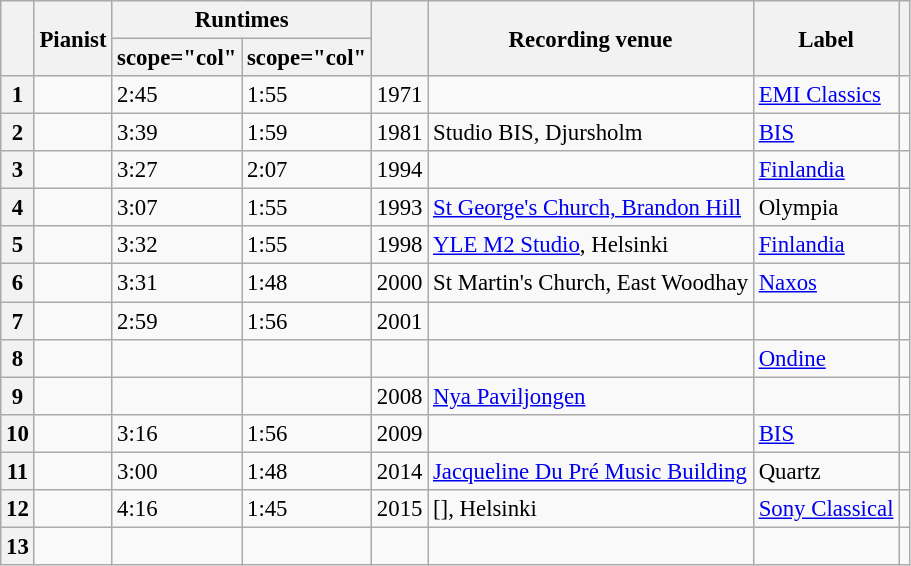<table class="wikitable sortable" style="margin-right:0; font-size:95%">
<tr>
<th rowspan=2 scope="col"></th>
<th rowspan=2 scope=col>Pianist</th>
<th colspan=2 scope=col>Runtimes</th>
<th rowspan=2 scope=col></th>
<th rowspan=2 scope=col>Recording venue</th>
<th rowspan=2 scope=col>Label</th>
<th rowspan=2 scope=col class="unsortable"></th>
</tr>
<tr>
<th>scope="col" </th>
<th>scope="col" </th>
</tr>
<tr>
<th scope="row">1</th>
<td></td>
<td>2:45</td>
<td>1:55</td>
<td>1971</td>
<td></td>
<td><a href='#'>EMI Classics</a></td>
<td></td>
</tr>
<tr>
<th scope="row">2</th>
<td></td>
<td>3:39</td>
<td>1:59</td>
<td>1981</td>
<td>Studio BIS, Djursholm</td>
<td><a href='#'>BIS</a></td>
<td></td>
</tr>
<tr>
<th scope="row">3</th>
<td></td>
<td>3:27</td>
<td>2:07</td>
<td>1994</td>
<td></td>
<td><a href='#'>Finlandia</a></td>
<td></td>
</tr>
<tr>
<th scope="row">4</th>
<td></td>
<td>3:07</td>
<td>1:55</td>
<td>1993</td>
<td><a href='#'>St George's Church, Brandon Hill</a></td>
<td>Olympia</td>
<td></td>
</tr>
<tr>
<th scope="row">5</th>
<td></td>
<td>3:32</td>
<td>1:55</td>
<td>1998</td>
<td><a href='#'>YLE M2 Studio</a>, Helsinki</td>
<td><a href='#'>Finlandia</a></td>
<td></td>
</tr>
<tr>
<th scope="row">6</th>
<td></td>
<td>3:31</td>
<td>1:48</td>
<td>2000</td>
<td>St Martin's Church, East Woodhay</td>
<td><a href='#'>Naxos</a></td>
<td></td>
</tr>
<tr>
<th scope="row">7</th>
<td></td>
<td>2:59</td>
<td>1:56</td>
<td>2001</td>
<td></td>
<td></td>
<td></td>
</tr>
<tr>
<th scope="row">8</th>
<td></td>
<td></td>
<td></td>
<td></td>
<td></td>
<td><a href='#'>Ondine</a></td>
<td></td>
</tr>
<tr>
<th scope="row">9</th>
<td></td>
<td></td>
<td></td>
<td>2008</td>
<td><a href='#'>Nya Paviljongen</a></td>
<td></td>
<td></td>
</tr>
<tr>
<th scope="row">10</th>
<td></td>
<td>3:16</td>
<td>1:56</td>
<td>2009</td>
<td></td>
<td><a href='#'>BIS</a></td>
<td></td>
</tr>
<tr>
<th scope="row">11</th>
<td></td>
<td>3:00</td>
<td>1:48</td>
<td>2014</td>
<td><a href='#'>Jacqueline Du Pré Music Building</a></td>
<td>Quartz</td>
<td></td>
</tr>
<tr>
<th scope="row">12</th>
<td></td>
<td>4:16</td>
<td>1:45</td>
<td>2015</td>
<td>[], Helsinki</td>
<td><a href='#'>Sony Classical</a></td>
<td></td>
</tr>
<tr>
<th scope="row">13</th>
<td></td>
<td></td>
<td></td>
<td></td>
<td></td>
<td></td>
<td></td>
</tr>
</table>
